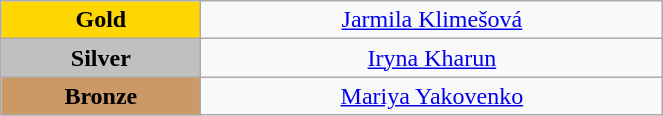<table class="wikitable" style="text-align:center; " width="35%">
<tr>
<td bgcolor="gold"><strong>Gold</strong></td>
<td><a href='#'>Jarmila Klimešová</a><br>  <small><em></em></small></td>
</tr>
<tr>
<td bgcolor="silver"><strong>Silver</strong></td>
<td><a href='#'>Iryna Kharun</a><br>  <small><em></em></small></td>
</tr>
<tr>
<td bgcolor="CC9966"><strong>Bronze</strong></td>
<td><a href='#'>Mariya Yakovenko</a><br>  <small><em></em></small></td>
</tr>
</table>
